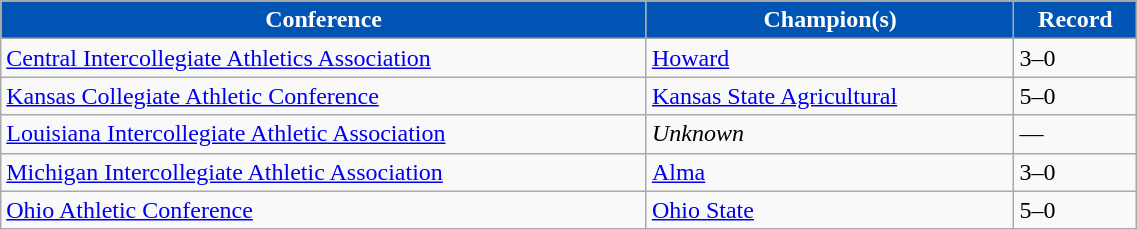<table class="wikitable" width="60%">
<tr>
<th style="background:#0054B3; color:#FFFFFF;">Conference</th>
<th style="background:#0054B3; color:#FFFFFF;">Champion(s)</th>
<th style="background:#0054B3; color:#FFFFFF;">Record</th>
</tr>
<tr align="left">
<td><a href='#'>Central Intercollegiate Athletics Association</a></td>
<td><a href='#'>Howard</a></td>
<td>3–0</td>
</tr>
<tr align="left">
<td><a href='#'>Kansas Collegiate Athletic Conference</a></td>
<td><a href='#'>Kansas State Agricultural</a></td>
<td>5–0</td>
</tr>
<tr align="left">
<td><a href='#'>Louisiana Intercollegiate Athletic Association</a></td>
<td><em>Unknown</em></td>
<td>—</td>
</tr>
<tr align="left">
<td><a href='#'>Michigan Intercollegiate Athletic Association</a></td>
<td><a href='#'>Alma</a></td>
<td>3–0</td>
</tr>
<tr align="left">
<td><a href='#'>Ohio Athletic Conference</a></td>
<td><a href='#'>Ohio State</a></td>
<td>5–0</td>
</tr>
</table>
